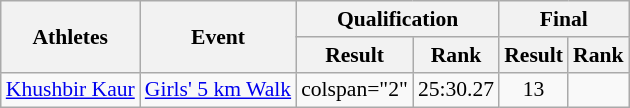<table class="wikitable" style="font-size:90%;">
<tr>
<th rowspan=2>Athletes</th>
<th rowspan=2>Event</th>
<th colspan=2>Qualification</th>
<th colspan=2>Final</th>
</tr>
<tr>
<th>Result</th>
<th>Rank</th>
<th>Result</th>
<th>Rank</th>
</tr>
<tr>
<td><a href='#'>Khushbir Kaur</a></td>
<td><a href='#'>Girls' 5 km Walk</a></td>
<td>colspan="2" </td>
<td align=center>25:30.27</td>
<td align=center>13</td>
</tr>
</table>
